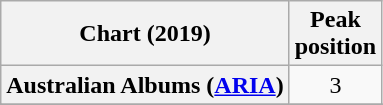<table class="wikitable sortable plainrowheaders" style="text-align:center">
<tr>
<th scope="col">Chart (2019)</th>
<th scope="col">Peak<br>position</th>
</tr>
<tr>
<th scope="row">Australian Albums (<a href='#'>ARIA</a>)</th>
<td>3</td>
</tr>
<tr>
</tr>
<tr>
</tr>
<tr>
</tr>
</table>
